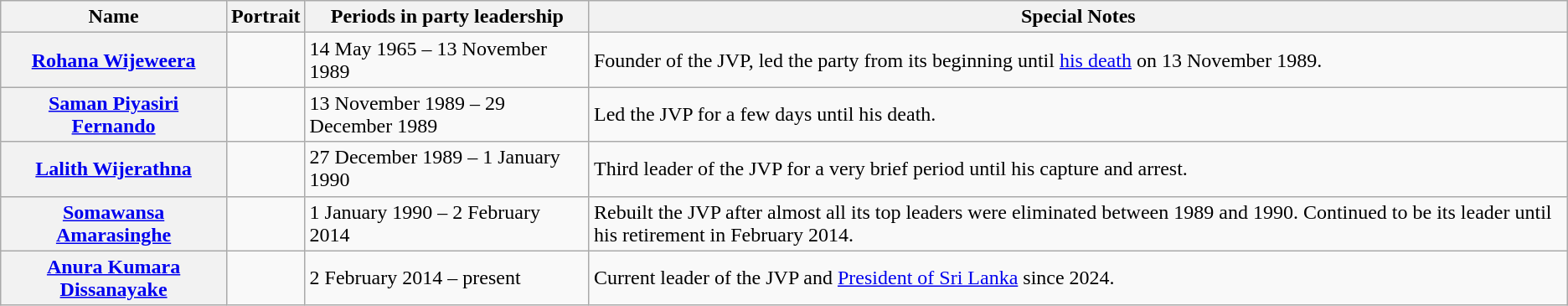<table class="wikitable">
<tr>
<th>Name</th>
<th>Portrait</th>
<th>Periods in party leadership</th>
<th>Special Notes</th>
</tr>
<tr>
<th><a href='#'>Rohana Wijeweera</a></th>
<td></td>
<td>14 May 1965 – 13 November 1989</td>
<td>Founder of the JVP, led the party from its beginning until <a href='#'>his death</a> on 13 November 1989.</td>
</tr>
<tr>
<th><a href='#'>Saman Piyasiri Fernando</a></th>
<td></td>
<td>13 November 1989 – 29 December 1989</td>
<td>Led the JVP for a few days until his death.</td>
</tr>
<tr>
<th><a href='#'>Lalith Wijerathna</a></th>
<td></td>
<td>27 December 1989 – 1 January 1990</td>
<td>Third leader of the JVP for a very brief period until his capture and arrest.</td>
</tr>
<tr>
<th><a href='#'>Somawansa Amarasinghe</a></th>
<td></td>
<td>1 January 1990 – 2 February 2014</td>
<td>Rebuilt the JVP after almost all its top leaders were eliminated between 1989 and 1990. Continued to be its leader until his retirement in February 2014.</td>
</tr>
<tr>
<th><a href='#'>Anura Kumara Dissanayake</a></th>
<td></td>
<td>2 February 2014 – present</td>
<td>Current leader of the JVP and <a href='#'>President of Sri Lanka</a> since 2024.</td>
</tr>
</table>
